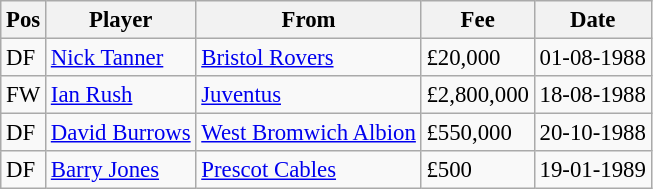<table class="wikitable" style="text-align:center; font-size:95%; text-align:left">
<tr>
<th><strong>Pos</strong></th>
<th><strong>Player</strong></th>
<th><strong>From</strong></th>
<th><strong>Fee</strong></th>
<th>Date</th>
</tr>
<tr --->
<td>DF</td>
<td> <a href='#'>Nick Tanner</a></td>
<td> <a href='#'>Bristol Rovers</a></td>
<td>£20,000</td>
<td>01-08-1988</td>
</tr>
<tr --->
<td>FW</td>
<td> <a href='#'>Ian Rush</a></td>
<td> <a href='#'>Juventus</a></td>
<td>£2,800,000</td>
<td>18-08-1988</td>
</tr>
<tr --->
<td>DF</td>
<td> <a href='#'>David Burrows</a></td>
<td> <a href='#'>West Bromwich Albion</a></td>
<td>£550,000</td>
<td>20-10-1988</td>
</tr>
<tr --->
<td>DF</td>
<td> <a href='#'>Barry Jones</a></td>
<td> <a href='#'>Prescot Cables</a></td>
<td>£500</td>
<td>19-01-1989</td>
</tr>
</table>
